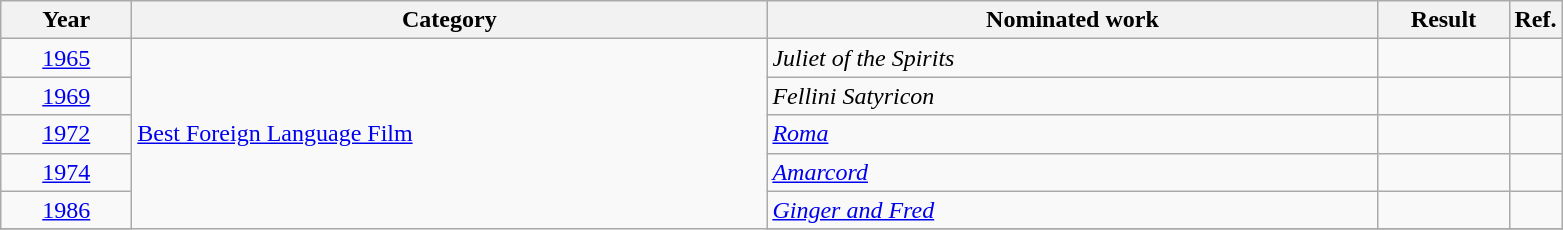<table class=wikitable>
<tr>
<th scope="col" style="width:5em;">Year</th>
<th scope="col" style="width:26em;">Category</th>
<th scope="col" style="width:25em;">Nominated work</th>
<th scope="col" style="width:5em;">Result</th>
<th>Ref.</th>
</tr>
<tr>
<td style="text-align:center;"><a href='#'>1965</a></td>
<td rowspan=6><a href='#'>Best Foreign Language Film</a></td>
<td><em>Juliet of the Spirits</em></td>
<td></td>
<td></td>
</tr>
<tr>
<td style="text-align:center;"><a href='#'>1969</a></td>
<td><em>Fellini Satyricon</em></td>
<td></td>
<td></td>
</tr>
<tr>
<td style="text-align:center;"><a href='#'>1972</a></td>
<td><em><a href='#'>Roma</a></em></td>
<td></td>
</tr>
<tr>
<td style="text-align:center;"><a href='#'>1974</a></td>
<td><em><a href='#'>Amarcord</a></em></td>
<td></td>
<td></td>
</tr>
<tr>
<td style="text-align:center;"><a href='#'>1986</a></td>
<td><em><a href='#'>Ginger and Fred</a></em></td>
<td></td>
<td></td>
</tr>
<tr>
</tr>
</table>
